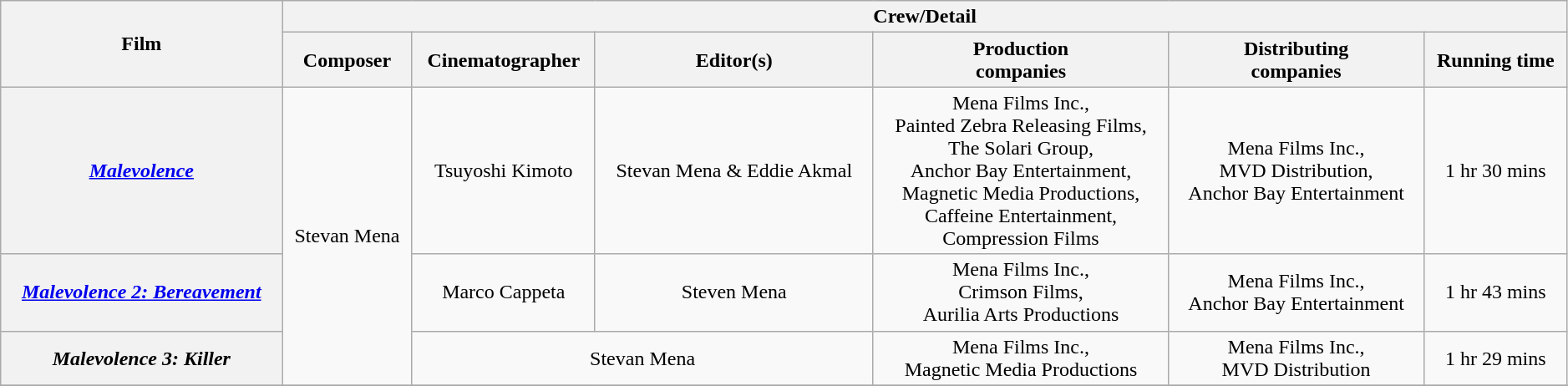<table class="wikitable" style="text-align:center; width:99%;">
<tr>
<th rowspan="2">Film</th>
<th colspan="6">Crew/Detail</th>
</tr>
<tr>
<th style="text-align:center;">Composer</th>
<th style="text-align:center;">Cinematographer</th>
<th style="text-align:center;">Editor(s)</th>
<th style="text-align:center;">Production <br>companies</th>
<th style="text-align:center;">Distributing <br>companies</th>
<th style="text-align:center;">Running time</th>
</tr>
<tr>
<th><em><a href='#'>Malevolence</a></em></th>
<td rowspan="3">Stevan Mena</td>
<td>Tsuyoshi Kimoto</td>
<td>Stevan Mena & Eddie Akmal</td>
<td>Mena Films Inc., <br>Painted Zebra Releasing Films, <br>The Solari Group,<br>Anchor Bay Entertainment, <br>Magnetic Media Productions, <br>Caffeine Entertainment, <br>Compression Films</td>
<td>Mena Films Inc., <br>MVD Distribution, <br>Anchor Bay Entertainment</td>
<td>1 hr 30 mins</td>
</tr>
<tr>
<th><em><a href='#'>Malevolence 2: Bereavement</a></em></th>
<td>Marco Cappeta</td>
<td>Steven Mena</td>
<td>Mena Films Inc., <br>Crimson Films, <br>Aurilia Arts Productions</td>
<td>Mena Films Inc., <br>Anchor Bay Entertainment</td>
<td>1 hr 43 mins</td>
</tr>
<tr>
<th><em>Malevolence 3: Killer</em></th>
<td colspan="2">Stevan Mena</td>
<td>Mena Films Inc., <br>Magnetic Media Productions</td>
<td>Mena Films Inc., <br>MVD Distribution</td>
<td>1 hr 29 mins</td>
</tr>
<tr>
</tr>
</table>
